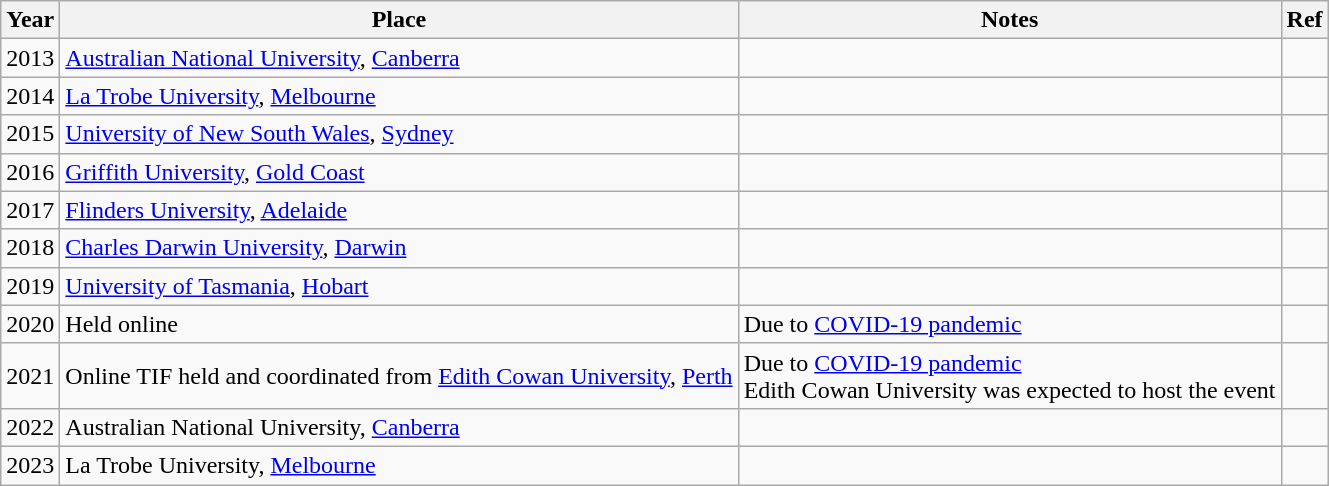<table class="wikitable">
<tr>
<th>Year</th>
<th>Place</th>
<th>Notes</th>
<th>Ref</th>
</tr>
<tr>
<td>2013</td>
<td><a href='#'>Australian National University</a>, <a href='#'>Canberra</a></td>
<td></td>
<td></td>
</tr>
<tr>
<td>2014</td>
<td><a href='#'>La Trobe University</a>, <a href='#'>Melbourne</a></td>
<td></td>
<td></td>
</tr>
<tr>
<td>2015</td>
<td><a href='#'>University of New South Wales</a>, <a href='#'>Sydney</a></td>
<td></td>
<td></td>
</tr>
<tr>
<td>2016</td>
<td><a href='#'>Griffith University</a>, <a href='#'>Gold Coast</a></td>
<td></td>
<td></td>
</tr>
<tr>
<td>2017</td>
<td><a href='#'>Flinders University</a>, <a href='#'>Adelaide</a></td>
<td></td>
<td></td>
</tr>
<tr>
<td>2018</td>
<td><a href='#'>Charles Darwin University</a>, <a href='#'>Darwin</a></td>
<td></td>
<td></td>
</tr>
<tr>
<td>2019</td>
<td><a href='#'>University of Tasmania</a>, <a href='#'>Hobart</a></td>
<td></td>
<td></td>
</tr>
<tr>
<td>2020</td>
<td>Held online</td>
<td>Due to <a href='#'>COVID-19 pandemic</a></td>
<td></td>
</tr>
<tr>
<td>2021</td>
<td>Online TIF held and coordinated from <a href='#'>Edith Cowan University</a>, <a href='#'>Perth</a></td>
<td>Due to <a href='#'>COVID-19 pandemic</a><br>Edith Cowan University was expected to host the event</td>
<td></td>
</tr>
<tr>
<td>2022</td>
<td>Australian National University, <a href='#'>Canberra</a></td>
<td></td>
<td></td>
</tr>
<tr>
<td>2023</td>
<td>La Trobe University, <a href='#'>Melbourne</a></td>
<td></td>
<td></td>
</tr>
</table>
